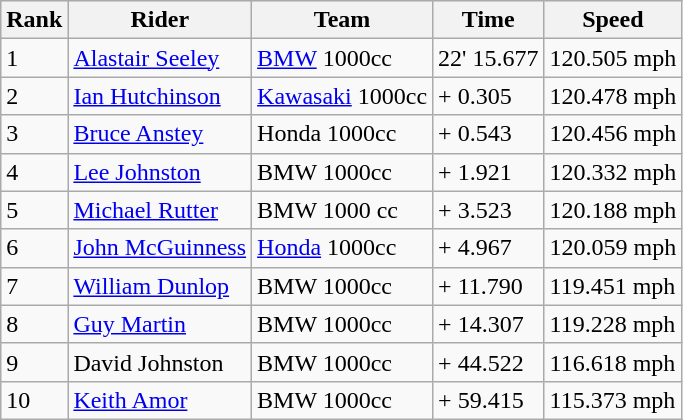<table class="wikitable">
<tr style="background:#efefef;">
<th>Rank</th>
<th>Rider</th>
<th>Team</th>
<th>Time</th>
<th>Speed</th>
</tr>
<tr>
<td>1</td>
<td> <a href='#'>Alastair Seeley</a></td>
<td><a href='#'>BMW</a> 1000cc</td>
<td>22' 15.677</td>
<td>120.505 mph</td>
</tr>
<tr>
<td>2</td>
<td> <a href='#'>Ian Hutchinson</a></td>
<td><a href='#'>Kawasaki</a> 1000cc</td>
<td>+ 0.305</td>
<td>120.478 mph</td>
</tr>
<tr>
<td>3</td>
<td> <a href='#'>Bruce Anstey</a></td>
<td>Honda 1000cc</td>
<td>+ 0.543</td>
<td>120.456 mph</td>
</tr>
<tr>
<td>4</td>
<td> <a href='#'>Lee Johnston</a></td>
<td>BMW 1000cc</td>
<td>+ 1.921</td>
<td>120.332 mph</td>
</tr>
<tr>
<td>5</td>
<td> <a href='#'>Michael Rutter</a></td>
<td>BMW 1000 cc</td>
<td>+ 3.523</td>
<td>120.188 mph</td>
</tr>
<tr>
<td>6</td>
<td> <a href='#'>John McGuinness</a></td>
<td><a href='#'>Honda</a> 1000cc</td>
<td>+ 4.967</td>
<td>120.059 mph</td>
</tr>
<tr>
<td>7</td>
<td> <a href='#'>William Dunlop</a></td>
<td>BMW 1000cc</td>
<td>+ 11.790</td>
<td>119.451 mph</td>
</tr>
<tr>
<td>8</td>
<td> <a href='#'>Guy Martin</a></td>
<td>BMW 1000cc</td>
<td>+ 14.307</td>
<td>119.228 mph</td>
</tr>
<tr>
<td>9</td>
<td> David Johnston</td>
<td>BMW 1000cc</td>
<td>+ 44.522</td>
<td>116.618 mph</td>
</tr>
<tr>
<td>10</td>
<td> <a href='#'>Keith Amor</a></td>
<td>BMW 1000cc</td>
<td>+ 59.415</td>
<td>115.373 mph</td>
</tr>
</table>
